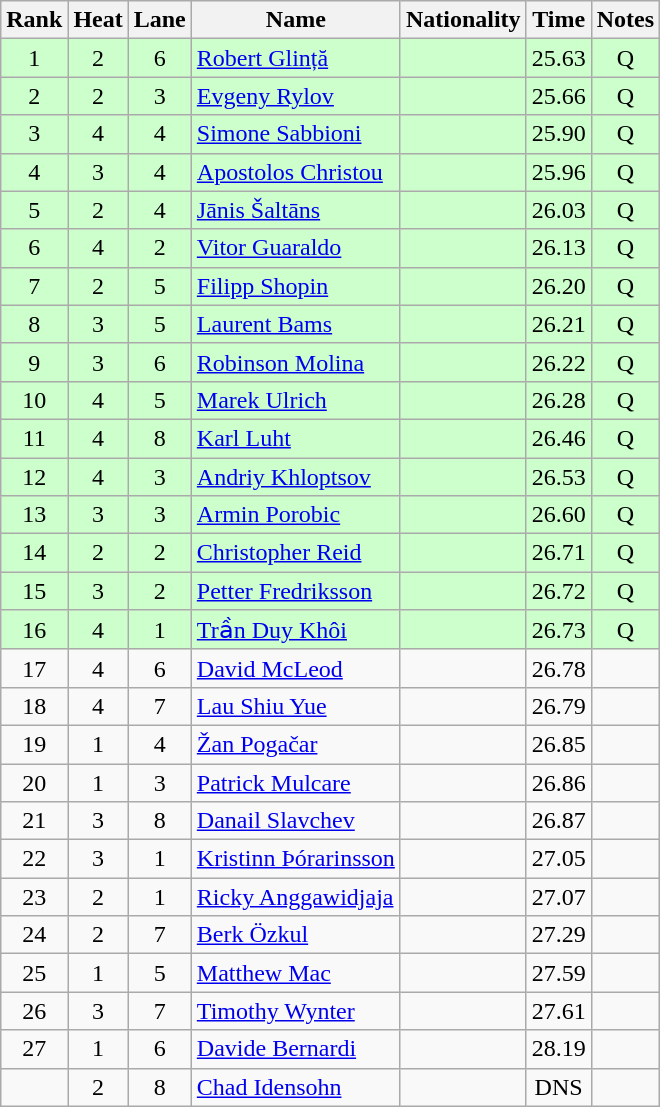<table class="wikitable sortable" style="text-align:center">
<tr>
<th>Rank</th>
<th>Heat</th>
<th>Lane</th>
<th>Name</th>
<th>Nationality</th>
<th>Time</th>
<th>Notes</th>
</tr>
<tr bgcolor=ccffcc>
<td>1</td>
<td>2</td>
<td>6</td>
<td align=left><a href='#'>Robert Glință</a></td>
<td align=left></td>
<td>25.63</td>
<td>Q</td>
</tr>
<tr bgcolor=ccffcc>
<td>2</td>
<td>2</td>
<td>3</td>
<td align=left><a href='#'>Evgeny Rylov</a></td>
<td align=left></td>
<td>25.66</td>
<td>Q</td>
</tr>
<tr bgcolor=ccffcc>
<td>3</td>
<td>4</td>
<td>4</td>
<td align=left><a href='#'>Simone Sabbioni</a></td>
<td align=left></td>
<td>25.90</td>
<td>Q</td>
</tr>
<tr bgcolor=ccffcc>
<td>4</td>
<td>3</td>
<td>4</td>
<td align=left><a href='#'>Apostolos Christou</a></td>
<td align=left></td>
<td>25.96</td>
<td>Q</td>
</tr>
<tr bgcolor=ccffcc>
<td>5</td>
<td>2</td>
<td>4</td>
<td align=left><a href='#'>Jānis Šaltāns</a></td>
<td align=left></td>
<td>26.03</td>
<td>Q</td>
</tr>
<tr bgcolor=ccffcc>
<td>6</td>
<td>4</td>
<td>2</td>
<td align=left><a href='#'>Vitor Guaraldo</a></td>
<td align=left></td>
<td>26.13</td>
<td>Q</td>
</tr>
<tr bgcolor=ccffcc>
<td>7</td>
<td>2</td>
<td>5</td>
<td align=left><a href='#'>Filipp Shopin</a></td>
<td align=left></td>
<td>26.20</td>
<td>Q</td>
</tr>
<tr bgcolor=ccffcc>
<td>8</td>
<td>3</td>
<td>5</td>
<td align=left><a href='#'>Laurent Bams</a></td>
<td align=left></td>
<td>26.21</td>
<td>Q</td>
</tr>
<tr bgcolor=ccffcc>
<td>9</td>
<td>3</td>
<td>6</td>
<td align=left><a href='#'>Robinson Molina</a></td>
<td align=left></td>
<td>26.22</td>
<td>Q</td>
</tr>
<tr bgcolor=ccffcc>
<td>10</td>
<td>4</td>
<td>5</td>
<td align=left><a href='#'>Marek Ulrich</a></td>
<td align=left></td>
<td>26.28</td>
<td>Q</td>
</tr>
<tr bgcolor=ccffcc>
<td>11</td>
<td>4</td>
<td>8</td>
<td align=left><a href='#'>Karl Luht</a></td>
<td align=left></td>
<td>26.46</td>
<td>Q</td>
</tr>
<tr bgcolor=ccffcc>
<td>12</td>
<td>4</td>
<td>3</td>
<td align=left><a href='#'>Andriy Khloptsov</a></td>
<td align=left></td>
<td>26.53</td>
<td>Q</td>
</tr>
<tr bgcolor=ccffcc>
<td>13</td>
<td>3</td>
<td>3</td>
<td align=left><a href='#'>Armin Porobic</a></td>
<td align=left></td>
<td>26.60</td>
<td>Q</td>
</tr>
<tr bgcolor=ccffcc>
<td>14</td>
<td>2</td>
<td>2</td>
<td align=left><a href='#'>Christopher Reid</a></td>
<td align=left></td>
<td>26.71</td>
<td>Q</td>
</tr>
<tr bgcolor=ccffcc>
<td>15</td>
<td>3</td>
<td>2</td>
<td align=left><a href='#'>Petter Fredriksson</a></td>
<td align=left></td>
<td>26.72</td>
<td>Q</td>
</tr>
<tr bgcolor=ccffcc>
<td>16</td>
<td>4</td>
<td>1</td>
<td align=left><a href='#'>Trần Duy Khôi</a></td>
<td align=left></td>
<td>26.73</td>
<td>Q</td>
</tr>
<tr>
<td>17</td>
<td>4</td>
<td>6</td>
<td align=left><a href='#'>David McLeod</a></td>
<td align=left></td>
<td>26.78</td>
<td></td>
</tr>
<tr>
<td>18</td>
<td>4</td>
<td>7</td>
<td align=left><a href='#'>Lau Shiu Yue</a></td>
<td align=left></td>
<td>26.79</td>
<td></td>
</tr>
<tr>
<td>19</td>
<td>1</td>
<td>4</td>
<td align=left><a href='#'>Žan Pogačar</a></td>
<td align=left></td>
<td>26.85</td>
<td></td>
</tr>
<tr>
<td>20</td>
<td>1</td>
<td>3</td>
<td align=left><a href='#'>Patrick Mulcare</a></td>
<td align=left></td>
<td>26.86</td>
<td></td>
</tr>
<tr>
<td>21</td>
<td>3</td>
<td>8</td>
<td align=left><a href='#'>Danail Slavchev</a></td>
<td align=left></td>
<td>26.87</td>
<td></td>
</tr>
<tr>
<td>22</td>
<td>3</td>
<td>1</td>
<td align=left><a href='#'>Kristinn Þórarinsson</a></td>
<td align=left></td>
<td>27.05</td>
<td></td>
</tr>
<tr>
<td>23</td>
<td>2</td>
<td>1</td>
<td align=left><a href='#'>Ricky Anggawidjaja</a></td>
<td align=left></td>
<td>27.07</td>
<td></td>
</tr>
<tr>
<td>24</td>
<td>2</td>
<td>7</td>
<td align=left><a href='#'>Berk Özkul</a></td>
<td align=left></td>
<td>27.29</td>
<td></td>
</tr>
<tr>
<td>25</td>
<td>1</td>
<td>5</td>
<td align=left><a href='#'>Matthew Mac</a></td>
<td align=left></td>
<td>27.59</td>
<td></td>
</tr>
<tr>
<td>26</td>
<td>3</td>
<td>7</td>
<td align=left><a href='#'>Timothy Wynter</a></td>
<td align=left></td>
<td>27.61</td>
<td></td>
</tr>
<tr>
<td>27</td>
<td>1</td>
<td>6</td>
<td align=left><a href='#'>Davide Bernardi</a></td>
<td align=left></td>
<td>28.19</td>
<td></td>
</tr>
<tr>
<td></td>
<td>2</td>
<td>8</td>
<td align=left><a href='#'>Chad Idensohn</a></td>
<td align=left></td>
<td>DNS</td>
<td></td>
</tr>
</table>
